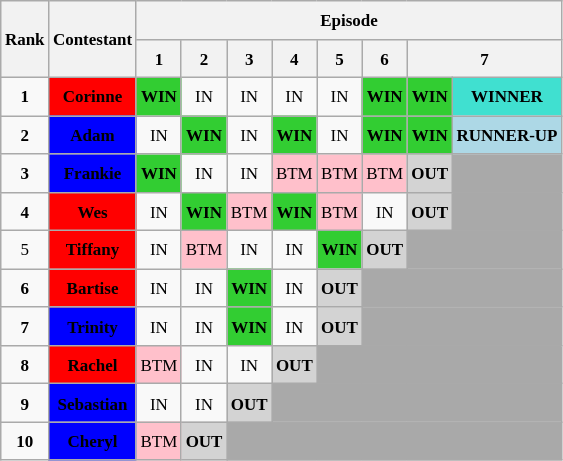<table class="wikitable" style="text-align: center; font-size: 8.5pt; line-height:20px;">
<tr>
<th rowspan="2">Rank</th>
<th rowspan="2">Contestant</th>
<th colspan="8">Episode</th>
</tr>
<tr>
<th>1</th>
<th>2</th>
<th>3</th>
<th>4</th>
<th>5</th>
<th>6</th>
<th colspan="2">7</th>
</tr>
<tr>
<td><strong>1</strong></td>
<td style="background:red"><span><strong>Corinne</strong></span></td>
<td style="background:limegreen;"><strong>WIN</strong></td>
<td>IN</td>
<td>IN</td>
<td>IN</td>
<td>IN</td>
<td style="background:limegreen;"><strong>WIN</strong></td>
<td style="background:limegreen;"><strong>WIN</strong></td>
<td style="background:turquoise"><strong>WINNER</strong></td>
</tr>
<tr>
<td><strong>2</strong></td>
<td style="background:blue"><span><strong>Adam</strong></span></td>
<td>IN</td>
<td style="background:limegreen;"><strong>WIN</strong></td>
<td>IN</td>
<td style="background:limegreen;"><strong>WIN</strong></td>
<td>IN</td>
<td style="background:limegreen;"><strong>WIN</strong></td>
<td style="background:limegreen;"><strong>WIN</strong></td>
<td style="background:lightblue"><strong>RUNNER-UP</strong></td>
</tr>
<tr>
<td><strong>3</strong></td>
<td style="background:blue"><span><strong>Frankie</strong></span></td>
<td style="background:limegreen;"><strong>WIN</strong></td>
<td>IN</td>
<td>IN</td>
<td style="background:pink;">BTM</td>
<td style="background:pink;">BTM</td>
<td style="background:pink;">BTM</td>
<td style="background:lightgray;"><strong>OUT</strong></td>
<td style="background:darkgrey;"></td>
</tr>
<tr>
<td><strong>4</strong></td>
<td style="background:red"><span><strong>Wes</strong></span></td>
<td>IN</td>
<td style="background:limegreen;"><strong>WIN</strong></td>
<td style="background:pink;">BTM</td>
<td style="background:limegreen;"><strong>WIN</strong></td>
<td style="background:pink;">BTM</td>
<td>IN</td>
<td style="background:lightgray;"><strong>OUT</strong></td>
<td style="background:darkgrey;"></td>
</tr>
<tr>
<td>5</td>
<td style="background:red"><span><strong>Tiffany</strong></span></td>
<td>IN</td>
<td style="background:pink;">BTM</td>
<td>IN</td>
<td>IN</td>
<td style="background:limegreen;"><strong>WIN</strong></td>
<td style="background:lightgray;"><strong>OUT</strong></td>
<td colspan="2" style="background:darkgrey;"></td>
</tr>
<tr>
<td><strong>6</strong></td>
<td style="background:red"><span><strong>Bartise</strong></span></td>
<td>IN</td>
<td>IN</td>
<td style="background:limegreen;"><strong>WIN</strong></td>
<td>IN</td>
<td style="background:lightgray;"><strong>OUT</strong></td>
<td colspan="3" style="background:darkgrey;"></td>
</tr>
<tr>
<td><strong>7</strong></td>
<td style="background:blue"><span><strong>Trinity</strong></span></td>
<td>IN</td>
<td>IN</td>
<td style="background:limegreen;"><strong>WIN</strong></td>
<td>IN</td>
<td style="background:lightgray;"><strong>OUT</strong></td>
<td colspan="3" style="background:darkgrey;"></td>
</tr>
<tr>
<td><strong>8</strong></td>
<td style="background:red"><span><strong>Rachel</strong></span></td>
<td style="background:pink;">BTM</td>
<td>IN</td>
<td>IN</td>
<td style="background:lightgray;"><strong>OUT</strong></td>
<td colspan="4" style="background:darkgrey;"></td>
</tr>
<tr>
<td><strong>9</strong></td>
<td style="background:blue"><span><strong>Sebastian</strong></span></td>
<td>IN</td>
<td>IN</td>
<td style="background:lightgray;"><strong>OUT</strong></td>
<td colspan="5" style="background:darkgrey;"></td>
</tr>
<tr>
<td><strong>10</strong></td>
<td style="background:blue"><span><strong>Cheryl</strong></span></td>
<td style="background:pink;">BTM</td>
<td style="background:lightgray;"><strong>OUT</strong></td>
<td colspan="6" style="background:darkgrey;"></td>
</tr>
</table>
